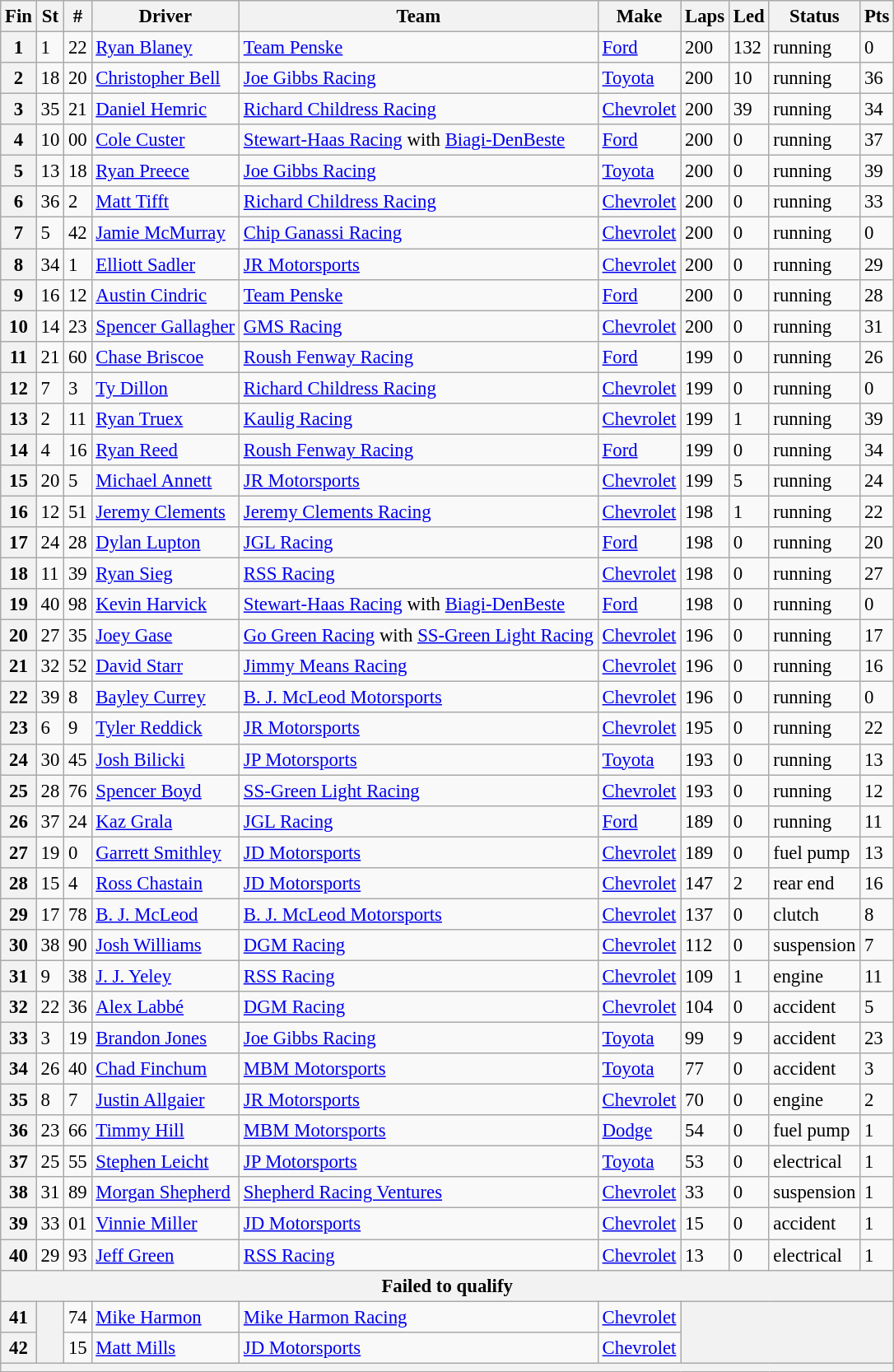<table class="wikitable" style="font-size:95%">
<tr>
<th>Fin</th>
<th>St</th>
<th>#</th>
<th>Driver</th>
<th>Team</th>
<th>Make</th>
<th>Laps</th>
<th>Led</th>
<th>Status</th>
<th>Pts</th>
</tr>
<tr>
<th>1</th>
<td>1</td>
<td>22</td>
<td><a href='#'>Ryan Blaney</a></td>
<td><a href='#'>Team Penske</a></td>
<td><a href='#'>Ford</a></td>
<td>200</td>
<td>132</td>
<td>running</td>
<td>0</td>
</tr>
<tr>
<th>2</th>
<td>18</td>
<td>20</td>
<td><a href='#'>Christopher Bell</a></td>
<td><a href='#'>Joe Gibbs Racing</a></td>
<td><a href='#'>Toyota</a></td>
<td>200</td>
<td>10</td>
<td>running</td>
<td>36</td>
</tr>
<tr>
<th>3</th>
<td>35</td>
<td>21</td>
<td><a href='#'>Daniel Hemric</a></td>
<td><a href='#'>Richard Childress Racing</a></td>
<td><a href='#'>Chevrolet</a></td>
<td>200</td>
<td>39</td>
<td>running</td>
<td>34</td>
</tr>
<tr>
<th>4</th>
<td>10</td>
<td>00</td>
<td><a href='#'>Cole Custer</a></td>
<td><a href='#'>Stewart-Haas Racing</a> with <a href='#'>Biagi-DenBeste</a></td>
<td><a href='#'>Ford</a></td>
<td>200</td>
<td>0</td>
<td>running</td>
<td>37</td>
</tr>
<tr>
<th>5</th>
<td>13</td>
<td>18</td>
<td><a href='#'>Ryan Preece</a></td>
<td><a href='#'>Joe Gibbs Racing</a></td>
<td><a href='#'>Toyota</a></td>
<td>200</td>
<td>0</td>
<td>running</td>
<td>39</td>
</tr>
<tr>
<th>6</th>
<td>36</td>
<td>2</td>
<td><a href='#'>Matt Tifft</a></td>
<td><a href='#'>Richard Childress Racing</a></td>
<td><a href='#'>Chevrolet</a></td>
<td>200</td>
<td>0</td>
<td>running</td>
<td>33</td>
</tr>
<tr>
<th>7</th>
<td>5</td>
<td>42</td>
<td><a href='#'>Jamie McMurray</a></td>
<td><a href='#'>Chip Ganassi Racing</a></td>
<td><a href='#'>Chevrolet</a></td>
<td>200</td>
<td>0</td>
<td>running</td>
<td>0</td>
</tr>
<tr>
<th>8</th>
<td>34</td>
<td>1</td>
<td><a href='#'>Elliott Sadler</a></td>
<td><a href='#'>JR Motorsports</a></td>
<td><a href='#'>Chevrolet</a></td>
<td>200</td>
<td>0</td>
<td>running</td>
<td>29</td>
</tr>
<tr>
<th>9</th>
<td>16</td>
<td>12</td>
<td><a href='#'>Austin Cindric</a></td>
<td><a href='#'>Team Penske</a></td>
<td><a href='#'>Ford</a></td>
<td>200</td>
<td>0</td>
<td>running</td>
<td>28</td>
</tr>
<tr>
<th>10</th>
<td>14</td>
<td>23</td>
<td><a href='#'>Spencer Gallagher</a></td>
<td><a href='#'>GMS Racing</a></td>
<td><a href='#'>Chevrolet</a></td>
<td>200</td>
<td>0</td>
<td>running</td>
<td>31</td>
</tr>
<tr>
<th>11</th>
<td>21</td>
<td>60</td>
<td><a href='#'>Chase Briscoe</a></td>
<td><a href='#'>Roush Fenway Racing</a></td>
<td><a href='#'>Ford</a></td>
<td>199</td>
<td>0</td>
<td>running</td>
<td>26</td>
</tr>
<tr>
<th>12</th>
<td>7</td>
<td>3</td>
<td><a href='#'>Ty Dillon</a></td>
<td><a href='#'>Richard Childress Racing</a></td>
<td><a href='#'>Chevrolet</a></td>
<td>199</td>
<td>0</td>
<td>running</td>
<td>0</td>
</tr>
<tr>
<th>13</th>
<td>2</td>
<td>11</td>
<td><a href='#'>Ryan Truex</a></td>
<td><a href='#'>Kaulig Racing</a></td>
<td><a href='#'>Chevrolet</a></td>
<td>199</td>
<td>1</td>
<td>running</td>
<td>39</td>
</tr>
<tr>
<th>14</th>
<td>4</td>
<td>16</td>
<td><a href='#'>Ryan Reed</a></td>
<td><a href='#'>Roush Fenway Racing</a></td>
<td><a href='#'>Ford</a></td>
<td>199</td>
<td>0</td>
<td>running</td>
<td>34</td>
</tr>
<tr>
<th>15</th>
<td>20</td>
<td>5</td>
<td><a href='#'>Michael Annett</a></td>
<td><a href='#'>JR Motorsports</a></td>
<td><a href='#'>Chevrolet</a></td>
<td>199</td>
<td>5</td>
<td>running</td>
<td>24</td>
</tr>
<tr>
<th>16</th>
<td>12</td>
<td>51</td>
<td><a href='#'>Jeremy Clements</a></td>
<td><a href='#'>Jeremy Clements Racing</a></td>
<td><a href='#'>Chevrolet</a></td>
<td>198</td>
<td>1</td>
<td>running</td>
<td>22</td>
</tr>
<tr>
<th>17</th>
<td>24</td>
<td>28</td>
<td><a href='#'>Dylan Lupton</a></td>
<td><a href='#'>JGL Racing</a></td>
<td><a href='#'>Ford</a></td>
<td>198</td>
<td>0</td>
<td>running</td>
<td>20</td>
</tr>
<tr>
<th>18</th>
<td>11</td>
<td>39</td>
<td><a href='#'>Ryan Sieg</a></td>
<td><a href='#'>RSS Racing</a></td>
<td><a href='#'>Chevrolet</a></td>
<td>198</td>
<td>0</td>
<td>running</td>
<td>27</td>
</tr>
<tr>
<th>19</th>
<td>40</td>
<td>98</td>
<td><a href='#'>Kevin Harvick</a></td>
<td><a href='#'>Stewart-Haas Racing</a> with <a href='#'>Biagi-DenBeste</a></td>
<td><a href='#'>Ford</a></td>
<td>198</td>
<td>0</td>
<td>running</td>
<td>0</td>
</tr>
<tr>
<th>20</th>
<td>27</td>
<td>35</td>
<td><a href='#'>Joey Gase</a></td>
<td><a href='#'>Go Green Racing</a> with <a href='#'>SS-Green Light Racing</a></td>
<td><a href='#'>Chevrolet</a></td>
<td>196</td>
<td>0</td>
<td>running</td>
<td>17</td>
</tr>
<tr>
<th>21</th>
<td>32</td>
<td>52</td>
<td><a href='#'>David Starr</a></td>
<td><a href='#'>Jimmy Means Racing</a></td>
<td><a href='#'>Chevrolet</a></td>
<td>196</td>
<td>0</td>
<td>running</td>
<td>16</td>
</tr>
<tr>
<th>22</th>
<td>39</td>
<td>8</td>
<td><a href='#'>Bayley Currey</a></td>
<td><a href='#'>B. J. McLeod Motorsports</a></td>
<td><a href='#'>Chevrolet</a></td>
<td>196</td>
<td>0</td>
<td>running</td>
<td>0</td>
</tr>
<tr>
<th>23</th>
<td>6</td>
<td>9</td>
<td><a href='#'>Tyler Reddick</a></td>
<td><a href='#'>JR Motorsports</a></td>
<td><a href='#'>Chevrolet</a></td>
<td>195</td>
<td>0</td>
<td>running</td>
<td>22</td>
</tr>
<tr>
<th>24</th>
<td>30</td>
<td>45</td>
<td><a href='#'>Josh Bilicki</a></td>
<td><a href='#'>JP Motorsports</a></td>
<td><a href='#'>Toyota</a></td>
<td>193</td>
<td>0</td>
<td>running</td>
<td>13</td>
</tr>
<tr>
<th>25</th>
<td>28</td>
<td>76</td>
<td><a href='#'>Spencer Boyd</a></td>
<td><a href='#'>SS-Green Light Racing</a></td>
<td><a href='#'>Chevrolet</a></td>
<td>193</td>
<td>0</td>
<td>running</td>
<td>12</td>
</tr>
<tr>
<th>26</th>
<td>37</td>
<td>24</td>
<td><a href='#'>Kaz Grala</a></td>
<td><a href='#'>JGL Racing</a></td>
<td><a href='#'>Ford</a></td>
<td>189</td>
<td>0</td>
<td>running</td>
<td>11</td>
</tr>
<tr>
<th>27</th>
<td>19</td>
<td>0</td>
<td><a href='#'>Garrett Smithley</a></td>
<td><a href='#'>JD Motorsports</a></td>
<td><a href='#'>Chevrolet</a></td>
<td>189</td>
<td>0</td>
<td>fuel pump</td>
<td>13</td>
</tr>
<tr>
<th>28</th>
<td>15</td>
<td>4</td>
<td><a href='#'>Ross Chastain</a></td>
<td><a href='#'>JD Motorsports</a></td>
<td><a href='#'>Chevrolet</a></td>
<td>147</td>
<td>2</td>
<td>rear end</td>
<td>16</td>
</tr>
<tr>
<th>29</th>
<td>17</td>
<td>78</td>
<td><a href='#'>B. J. McLeod</a></td>
<td><a href='#'>B. J. McLeod Motorsports</a></td>
<td><a href='#'>Chevrolet</a></td>
<td>137</td>
<td>0</td>
<td>clutch</td>
<td>8</td>
</tr>
<tr>
<th>30</th>
<td>38</td>
<td>90</td>
<td><a href='#'>Josh Williams</a></td>
<td><a href='#'>DGM Racing</a></td>
<td><a href='#'>Chevrolet</a></td>
<td>112</td>
<td>0</td>
<td>suspension</td>
<td>7</td>
</tr>
<tr>
<th>31</th>
<td>9</td>
<td>38</td>
<td><a href='#'>J. J. Yeley</a></td>
<td><a href='#'>RSS Racing</a></td>
<td><a href='#'>Chevrolet</a></td>
<td>109</td>
<td>1</td>
<td>engine</td>
<td>11</td>
</tr>
<tr>
<th>32</th>
<td>22</td>
<td>36</td>
<td><a href='#'>Alex Labbé</a></td>
<td><a href='#'>DGM Racing</a></td>
<td><a href='#'>Chevrolet</a></td>
<td>104</td>
<td>0</td>
<td>accident</td>
<td>5</td>
</tr>
<tr>
<th>33</th>
<td>3</td>
<td>19</td>
<td><a href='#'>Brandon Jones</a></td>
<td><a href='#'>Joe Gibbs Racing</a></td>
<td><a href='#'>Toyota</a></td>
<td>99</td>
<td>9</td>
<td>accident</td>
<td>23</td>
</tr>
<tr>
<th>34</th>
<td>26</td>
<td>40</td>
<td><a href='#'>Chad Finchum</a></td>
<td><a href='#'>MBM Motorsports</a></td>
<td><a href='#'>Toyota</a></td>
<td>77</td>
<td>0</td>
<td>accident</td>
<td>3</td>
</tr>
<tr>
<th>35</th>
<td>8</td>
<td>7</td>
<td><a href='#'>Justin Allgaier</a></td>
<td><a href='#'>JR Motorsports</a></td>
<td><a href='#'>Chevrolet</a></td>
<td>70</td>
<td>0</td>
<td>engine</td>
<td>2</td>
</tr>
<tr>
<th>36</th>
<td>23</td>
<td>66</td>
<td><a href='#'>Timmy Hill</a></td>
<td><a href='#'>MBM Motorsports</a></td>
<td><a href='#'>Dodge</a></td>
<td>54</td>
<td>0</td>
<td>fuel pump</td>
<td>1</td>
</tr>
<tr>
<th>37</th>
<td>25</td>
<td>55</td>
<td><a href='#'>Stephen Leicht</a></td>
<td><a href='#'>JP Motorsports</a></td>
<td><a href='#'>Toyota</a></td>
<td>53</td>
<td>0</td>
<td>electrical</td>
<td>1</td>
</tr>
<tr>
<th>38</th>
<td>31</td>
<td>89</td>
<td><a href='#'>Morgan Shepherd</a></td>
<td><a href='#'>Shepherd Racing Ventures</a></td>
<td><a href='#'>Chevrolet</a></td>
<td>33</td>
<td>0</td>
<td>suspension</td>
<td>1</td>
</tr>
<tr>
<th>39</th>
<td>33</td>
<td>01</td>
<td><a href='#'>Vinnie Miller</a></td>
<td><a href='#'>JD Motorsports</a></td>
<td><a href='#'>Chevrolet</a></td>
<td>15</td>
<td>0</td>
<td>accident</td>
<td>1</td>
</tr>
<tr>
<th>40</th>
<td>29</td>
<td>93</td>
<td><a href='#'>Jeff Green</a></td>
<td><a href='#'>RSS Racing</a></td>
<td><a href='#'>Chevrolet</a></td>
<td>13</td>
<td>0</td>
<td>electrical</td>
<td>1</td>
</tr>
<tr>
<th colspan="10">Failed to qualify</th>
</tr>
<tr>
<th>41</th>
<th rowspan="2"></th>
<td>74</td>
<td><a href='#'>Mike Harmon</a></td>
<td><a href='#'>Mike Harmon Racing</a></td>
<td><a href='#'>Chevrolet</a></td>
<th colspan="4" rowspan="2"></th>
</tr>
<tr>
<th>42</th>
<td>15</td>
<td><a href='#'>Matt Mills</a></td>
<td><a href='#'>JD Motorsports</a></td>
<td><a href='#'>Chevrolet</a></td>
</tr>
<tr>
<th colspan="10"></th>
</tr>
</table>
